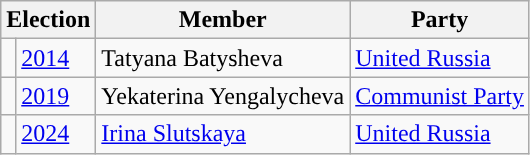<table class="wikitable">
<tr>
<th colspan="2">Election</th>
<th>Member</th>
<th>Party</th>
</tr>
<tr>
<td style="background-color:"></td>
<td><a href='#'>2014</a></td>
<td>Tatyana Batysheva</td>
<td><a href='#'>United Russia</a></td>
</tr>
<tr>
<td style="background-color:"></td>
<td><a href='#'>2019</a></td>
<td>Yekaterina Yengalycheva</td>
<td><a href='#'>Communist Party</a></td>
</tr>
<tr>
<td style="background-color:"></td>
<td><a href='#'>2024</a></td>
<td><a href='#'>Irina Slutskaya</a></td>
<td><a href='#'>United Russia</a></td>
</tr>
</table>
